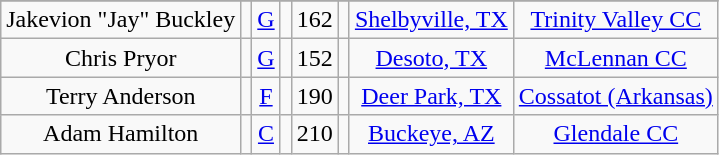<table class="wikitable sortable" style="text-align: center">
<tr align=center>
</tr>
<tr>
<td>Jakevion "Jay" Buckley</td>
<td></td>
<td><a href='#'>G</a></td>
<td></td>
<td>162</td>
<td></td>
<td><a href='#'>Shelbyville, TX</a></td>
<td><a href='#'>Trinity Valley CC</a></td>
</tr>
<tr>
<td>Chris Pryor</td>
<td></td>
<td><a href='#'>G</a></td>
<td></td>
<td>152</td>
<td></td>
<td><a href='#'>Desoto, TX</a></td>
<td><a href='#'>McLennan CC</a></td>
</tr>
<tr>
<td>Terry Anderson</td>
<td></td>
<td><a href='#'>F</a></td>
<td></td>
<td>190</td>
<td></td>
<td><a href='#'>Deer Park, TX</a></td>
<td><a href='#'>Cossatot (Arkansas)</a></td>
</tr>
<tr>
<td>Adam Hamilton</td>
<td></td>
<td><a href='#'>C</a></td>
<td></td>
<td>210</td>
<td></td>
<td><a href='#'>Buckeye, AZ</a></td>
<td><a href='#'>Glendale CC</a></td>
</tr>
</table>
